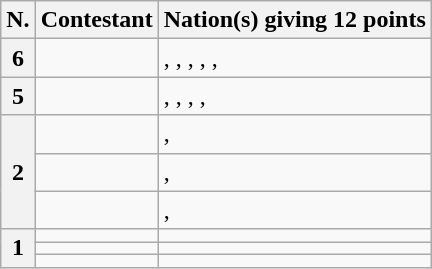<table class="wikitable plainrowheaders">
<tr>
<th scope="col">N.</th>
<th scope="col">Contestant</th>
<th scope="col">Nation(s) giving 12 points</th>
</tr>
<tr>
<th scope="row">6</th>
<td><strong></strong></td>
<td>, , , , , </td>
</tr>
<tr>
<th scope="row">5</th>
<td></td>
<td>, , , , </td>
</tr>
<tr>
<th scope="row" rowspan="3">2</th>
<td></td>
<td>, </td>
</tr>
<tr>
<td></td>
<td>, </td>
</tr>
<tr>
<td></td>
<td>, </td>
</tr>
<tr>
<th scope="row" rowspan="3">1</th>
<td></td>
<td></td>
</tr>
<tr>
<td></td>
<td></td>
</tr>
<tr>
<td></td>
<td></td>
</tr>
</table>
